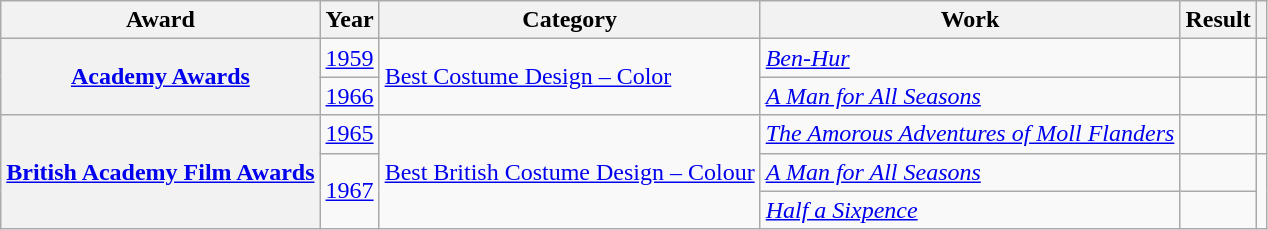<table class="wikitable">
<tr>
<th>Award</th>
<th>Year</th>
<th>Category</th>
<th>Work</th>
<th>Result</th>
<th class="unsortable"></th>
</tr>
<tr>
<th rowspan="2" scope="row" style="text-align:center;"><a href='#'>Academy Awards</a></th>
<td style="text-align:center;"><a href='#'>1959</a></td>
<td rowspan="2"><a href='#'>Best Costume Design – Color</a></td>
<td><em><a href='#'>Ben-Hur</a></em></td>
<td></td>
<td style="text-align:center;"></td>
</tr>
<tr>
<td style="text-align:center;"><a href='#'>1966</a></td>
<td><em><a href='#'>A Man for All Seasons</a></em></td>
<td></td>
<td style="text-align:center;"></td>
</tr>
<tr>
<th rowspan="3" scope="row" style="text-align:center;"><a href='#'>British Academy Film Awards</a></th>
<td style="text-align:center;"><a href='#'>1965</a></td>
<td rowspan="3"><a href='#'>Best British Costume Design – Colour</a></td>
<td><em><a href='#'>The Amorous Adventures of Moll Flanders</a></em></td>
<td></td>
<td style="text-align:center;"></td>
</tr>
<tr>
<td rowspan="2", style="text-align:center;"><a href='#'>1967</a></td>
<td><em><a href='#'>A Man for All Seasons</a></em></td>
<td></td>
<td rowspan="2", style="text-align:center;"></td>
</tr>
<tr>
<td><em><a href='#'>Half a Sixpence</a></em></td>
<td></td>
</tr>
</table>
